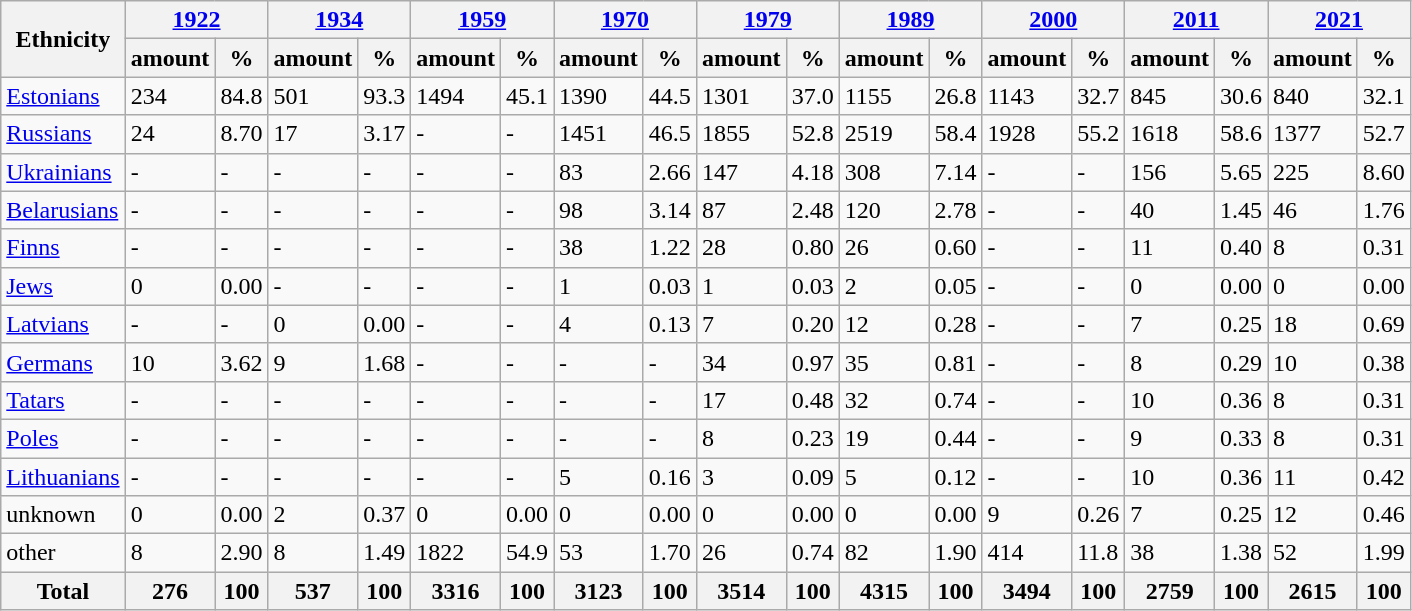<table class="wikitable sortable">
<tr>
<th rowspan="2">Ethnicity</th>
<th colspan="2"><a href='#'>1922</a></th>
<th colspan="2"><a href='#'>1934</a></th>
<th colspan="2"><a href='#'>1959</a></th>
<th colspan="2"><a href='#'>1970</a></th>
<th colspan="2"><a href='#'>1979</a></th>
<th colspan="2"><a href='#'>1989</a></th>
<th colspan="2"><a href='#'>2000</a></th>
<th colspan="2"><a href='#'>2011</a></th>
<th colspan="2"><a href='#'>2021</a></th>
</tr>
<tr>
<th>amount</th>
<th>%</th>
<th>amount</th>
<th>%</th>
<th>amount</th>
<th>%</th>
<th>amount</th>
<th>%</th>
<th>amount</th>
<th>%</th>
<th>amount</th>
<th>%</th>
<th>amount</th>
<th>%</th>
<th>amount</th>
<th>%</th>
<th>amount</th>
<th>%</th>
</tr>
<tr>
<td><a href='#'>Estonians</a></td>
<td>234</td>
<td>84.8</td>
<td>501</td>
<td>93.3</td>
<td>1494</td>
<td>45.1</td>
<td>1390</td>
<td>44.5</td>
<td>1301</td>
<td>37.0</td>
<td>1155</td>
<td>26.8</td>
<td>1143</td>
<td>32.7</td>
<td>845</td>
<td>30.6</td>
<td>840</td>
<td>32.1</td>
</tr>
<tr>
<td><a href='#'>Russians</a></td>
<td>24</td>
<td>8.70</td>
<td>17</td>
<td>3.17</td>
<td>-</td>
<td>-</td>
<td>1451</td>
<td>46.5</td>
<td>1855</td>
<td>52.8</td>
<td>2519</td>
<td>58.4</td>
<td>1928</td>
<td>55.2</td>
<td>1618</td>
<td>58.6</td>
<td>1377</td>
<td>52.7</td>
</tr>
<tr>
<td><a href='#'>Ukrainians</a></td>
<td>-</td>
<td>-</td>
<td>-</td>
<td>-</td>
<td>-</td>
<td>-</td>
<td>83</td>
<td>2.66</td>
<td>147</td>
<td>4.18</td>
<td>308</td>
<td>7.14</td>
<td>-</td>
<td>-</td>
<td>156</td>
<td>5.65</td>
<td>225</td>
<td>8.60</td>
</tr>
<tr>
<td><a href='#'>Belarusians</a></td>
<td>-</td>
<td>-</td>
<td>-</td>
<td>-</td>
<td>-</td>
<td>-</td>
<td>98</td>
<td>3.14</td>
<td>87</td>
<td>2.48</td>
<td>120</td>
<td>2.78</td>
<td>-</td>
<td>-</td>
<td>40</td>
<td>1.45</td>
<td>46</td>
<td>1.76</td>
</tr>
<tr>
<td><a href='#'>Finns</a></td>
<td>-</td>
<td>-</td>
<td>-</td>
<td>-</td>
<td>-</td>
<td>-</td>
<td>38</td>
<td>1.22</td>
<td>28</td>
<td>0.80</td>
<td>26</td>
<td>0.60</td>
<td>-</td>
<td>-</td>
<td>11</td>
<td>0.40</td>
<td>8</td>
<td>0.31</td>
</tr>
<tr>
<td><a href='#'>Jews</a></td>
<td>0</td>
<td>0.00</td>
<td>-</td>
<td>-</td>
<td>-</td>
<td>-</td>
<td>1</td>
<td>0.03</td>
<td>1</td>
<td>0.03</td>
<td>2</td>
<td>0.05</td>
<td>-</td>
<td>-</td>
<td>0</td>
<td>0.00</td>
<td>0</td>
<td>0.00</td>
</tr>
<tr>
<td><a href='#'>Latvians</a></td>
<td>-</td>
<td>-</td>
<td>0</td>
<td>0.00</td>
<td>-</td>
<td>-</td>
<td>4</td>
<td>0.13</td>
<td>7</td>
<td>0.20</td>
<td>12</td>
<td>0.28</td>
<td>-</td>
<td>-</td>
<td>7</td>
<td>0.25</td>
<td>18</td>
<td>0.69</td>
</tr>
<tr>
<td><a href='#'>Germans</a></td>
<td>10</td>
<td>3.62</td>
<td>9</td>
<td>1.68</td>
<td>-</td>
<td>-</td>
<td>-</td>
<td>-</td>
<td>34</td>
<td>0.97</td>
<td>35</td>
<td>0.81</td>
<td>-</td>
<td>-</td>
<td>8</td>
<td>0.29</td>
<td>10</td>
<td>0.38</td>
</tr>
<tr>
<td><a href='#'>Tatars</a></td>
<td>-</td>
<td>-</td>
<td>-</td>
<td>-</td>
<td>-</td>
<td>-</td>
<td>-</td>
<td>-</td>
<td>17</td>
<td>0.48</td>
<td>32</td>
<td>0.74</td>
<td>-</td>
<td>-</td>
<td>10</td>
<td>0.36</td>
<td>8</td>
<td>0.31</td>
</tr>
<tr>
<td><a href='#'>Poles</a></td>
<td>-</td>
<td>-</td>
<td>-</td>
<td>-</td>
<td>-</td>
<td>-</td>
<td>-</td>
<td>-</td>
<td>8</td>
<td>0.23</td>
<td>19</td>
<td>0.44</td>
<td>-</td>
<td>-</td>
<td>9</td>
<td>0.33</td>
<td>8</td>
<td>0.31</td>
</tr>
<tr>
<td><a href='#'>Lithuanians</a></td>
<td>-</td>
<td>-</td>
<td>-</td>
<td>-</td>
<td>-</td>
<td>-</td>
<td>5</td>
<td>0.16</td>
<td>3</td>
<td>0.09</td>
<td>5</td>
<td>0.12</td>
<td>-</td>
<td>-</td>
<td>10</td>
<td>0.36</td>
<td>11</td>
<td>0.42</td>
</tr>
<tr>
<td>unknown</td>
<td>0</td>
<td>0.00</td>
<td>2</td>
<td>0.37</td>
<td>0</td>
<td>0.00</td>
<td>0</td>
<td>0.00</td>
<td>0</td>
<td>0.00</td>
<td>0</td>
<td>0.00</td>
<td>9</td>
<td>0.26</td>
<td>7</td>
<td>0.25</td>
<td>12</td>
<td>0.46</td>
</tr>
<tr>
<td>other</td>
<td>8</td>
<td>2.90</td>
<td>8</td>
<td>1.49</td>
<td>1822</td>
<td>54.9</td>
<td>53</td>
<td>1.70</td>
<td>26</td>
<td>0.74</td>
<td>82</td>
<td>1.90</td>
<td>414</td>
<td>11.8</td>
<td>38</td>
<td>1.38</td>
<td>52</td>
<td>1.99</td>
</tr>
<tr>
<th>Total</th>
<th>276</th>
<th>100</th>
<th>537</th>
<th>100</th>
<th>3316</th>
<th>100</th>
<th>3123</th>
<th>100</th>
<th>3514</th>
<th>100</th>
<th>4315</th>
<th>100</th>
<th>3494</th>
<th>100</th>
<th>2759</th>
<th>100</th>
<th>2615</th>
<th>100</th>
</tr>
</table>
